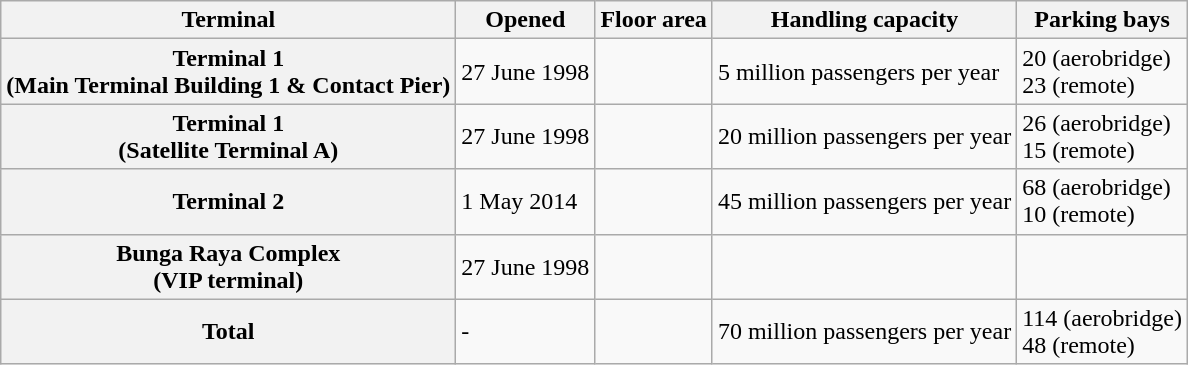<table class="wikitable">
<tr>
<th>Terminal</th>
<th>Opened</th>
<th>Floor area</th>
<th>Handling capacity</th>
<th>Parking bays</th>
</tr>
<tr>
<th>Terminal 1<br>(Main Terminal Building 1 & Contact Pier)</th>
<td>27 June 1998</td>
<td></td>
<td>5 million passengers per year</td>
<td>20 (aerobridge)<br>23 (remote)</td>
</tr>
<tr>
<th>Terminal 1<br>(Satellite Terminal A)</th>
<td>27 June 1998</td>
<td></td>
<td>20 million passengers per year</td>
<td>26 (aerobridge)<br>15 (remote)</td>
</tr>
<tr>
<th>Terminal 2</th>
<td>1 May 2014</td>
<td></td>
<td>45 million passengers per year</td>
<td>68 (aerobridge)<br>10 (remote)</td>
</tr>
<tr>
<th>Bunga Raya Complex<br>(VIP terminal)</th>
<td>27 June 1998</td>
<td></td>
<td></td>
<td></td>
</tr>
<tr>
<th>Total</th>
<td>-</td>
<td></td>
<td>70 million passengers per year</td>
<td>114 (aerobridge)<br>48 (remote)</td>
</tr>
</table>
